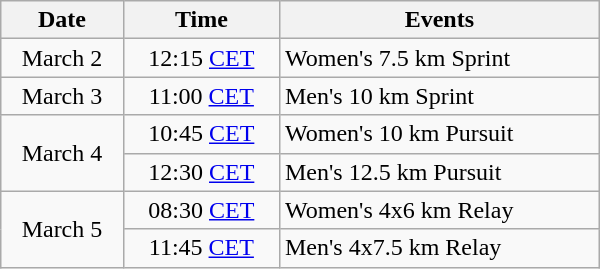<table class="wikitable" style="text-align: center" width="400">
<tr>
<th>Date</th>
<th>Time</th>
<th>Events</th>
</tr>
<tr>
<td>March 2</td>
<td>12:15 <a href='#'>CET</a></td>
<td style="text-align: left">Women's 7.5 km Sprint</td>
</tr>
<tr>
<td>March 3</td>
<td>11:00 <a href='#'>CET</a></td>
<td style="text-align: left">Men's 10 km Sprint</td>
</tr>
<tr>
<td rowspan=2>March 4</td>
<td>10:45 <a href='#'>CET</a></td>
<td style="text-align: left">Women's 10 km Pursuit</td>
</tr>
<tr>
<td>12:30 <a href='#'>CET</a></td>
<td style="text-align: left">Men's 12.5 km Pursuit</td>
</tr>
<tr>
<td rowspan=2>March 5</td>
<td>08:30 <a href='#'>CET</a></td>
<td style="text-align: left">Women's 4x6 km Relay</td>
</tr>
<tr>
<td>11:45 <a href='#'>CET</a></td>
<td style="text-align: left">Men's 4x7.5 km Relay</td>
</tr>
</table>
